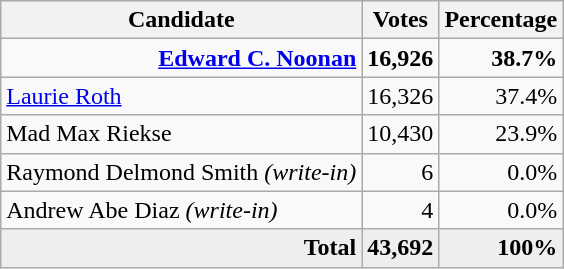<table class="wikitable" style="text-align: right">
<tr>
<th>Candidate</th>
<th>Votes</th>
<th>Percentage</th>
</tr>
<tr>
<td><strong><a href='#'>Edward C. Noonan</a></strong></td>
<td><strong>16,926</strong></td>
<td><strong>38.7%</strong></td>
</tr>
<tr>
<td style="text-align:left;"><a href='#'>Laurie Roth</a></td>
<td>16,326</td>
<td>37.4%</td>
</tr>
<tr>
<td style="text-align:left;">Mad Max Riekse</td>
<td>10,430</td>
<td>23.9%</td>
</tr>
<tr>
<td style="text-align:left;">Raymond Delmond Smith <em>(write-in)</em></td>
<td>6</td>
<td>0.0%</td>
</tr>
<tr>
<td style="text-align:left;">Andrew Abe Diaz <em>(write-in)</em></td>
<td>4</td>
<td>0.0%</td>
</tr>
<tr style="background:#eee;">
<td style="margin-right:0.50px"><strong>Total</strong></td>
<td style="margin-right:0.50px"><strong>43,692</strong></td>
<td style="margin-right:0.50px"><strong>100%</strong></td>
</tr>
</table>
